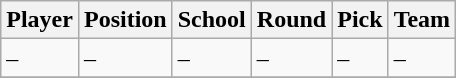<table class="wikitable" border="1">
<tr>
<th>Player</th>
<th>Position</th>
<th>School</th>
<th>Round</th>
<th>Pick</th>
<th>Team</th>
</tr>
<tr>
<td>–</td>
<td>–</td>
<td>–</td>
<td>–</td>
<td>–</td>
<td>–</td>
</tr>
<tr>
</tr>
</table>
